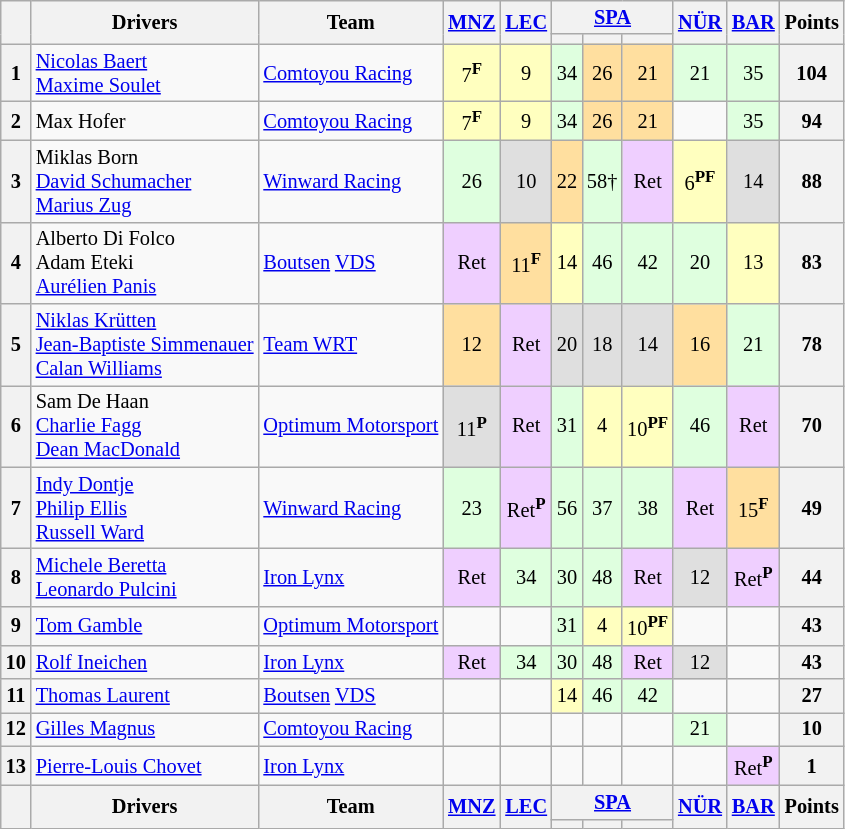<table class="wikitable" style="font-size:85%; text-align:center;">
<tr>
<th rowspan="2"></th>
<th rowspan="2">Drivers</th>
<th rowspan="2">Team</th>
<th rowspan="2"><a href='#'>MNZ</a><br></th>
<th rowspan="2"><a href='#'>LEC</a><br></th>
<th colspan="3"><a href='#'>SPA</a><br></th>
<th rowspan="2"><a href='#'>NÜR</a><br></th>
<th rowspan="2"><a href='#'>BAR</a><br></th>
<th rowspan="2">Points</th>
</tr>
<tr>
<th></th>
<th></th>
<th></th>
</tr>
<tr>
<th>1</th>
<td align="left"> <a href='#'>Nicolas Baert</a><br> <a href='#'>Maxime Soulet</a></td>
<td align="left"> <a href='#'>Comtoyou Racing</a></td>
<td style="background:#ffffbf;">7<sup><strong>F</strong></sup></td>
<td style="background:#ffffbf;">9</td>
<td style="background:#dfffdf;">34</td>
<td style="background:#ffdf9f;">26</td>
<td style="background:#ffdf9f;">21</td>
<td style="background:#dfffdf;">21</td>
<td style="background:#dfffdf;">35</td>
<th>104</th>
</tr>
<tr>
<th>2</th>
<td align="left"> Max Hofer</td>
<td align="left"> <a href='#'>Comtoyou Racing</a></td>
<td style="background:#ffffbf;">7<sup><strong>F</strong></sup></td>
<td style="background:#ffffbf;">9</td>
<td style="background:#dfffdf;">34</td>
<td style="background:#ffdf9f;">26</td>
<td style="background:#ffdf9f;">21</td>
<td></td>
<td style="background:#dfffdf;">35</td>
<th>94</th>
</tr>
<tr>
<th>3</th>
<td align="left"> Miklas Born<br> <a href='#'>David Schumacher</a><br> <a href='#'>Marius Zug</a></td>
<td align="left"> <a href='#'>Winward Racing</a></td>
<td style="background:#dfffdf;">26</td>
<td style="background:#dfdfdf;">10</td>
<td style="background:#ffdf9f;">22</td>
<td style="background:#dfffdf;">58†</td>
<td style="background:#efcfff;">Ret</td>
<td style="background:#ffffbf;">6<sup><strong>PF</strong></sup></td>
<td style="background:#dfdfdf;">14</td>
<th>88</th>
</tr>
<tr>
<th>4</th>
<td align="left"> Alberto Di Folco<br> Adam Eteki<br> <a href='#'>Aurélien Panis</a></td>
<td align="left"> <a href='#'>Boutsen</a> <a href='#'>VDS</a></td>
<td style="background:#efcfff;">Ret</td>
<td style="background:#ffdf9f;">11<sup><strong>F</strong></sup></td>
<td style="background:#ffffbf;">14</td>
<td style="background:#dfffdf;">46</td>
<td style="background:#dfffdf;">42</td>
<td style="background:#dfffdf;">20</td>
<td style="background:#ffffbf;">13</td>
<th>83</th>
</tr>
<tr>
<th>5</th>
<td align="left"> <a href='#'>Niklas Krütten</a><br> <a href='#'>Jean-Baptiste Simmenauer</a><br> <a href='#'>Calan Williams</a></td>
<td align="left"> <a href='#'>Team WRT</a></td>
<td style="background:#ffdf9f;">12</td>
<td style="background:#efcfff;">Ret</td>
<td style="background:#dfdfdf;">20</td>
<td style="background:#dfdfdf;">18</td>
<td style="background:#dfdfdf;">14</td>
<td style="background:#ffdf9f;">16</td>
<td style="background:#dfffdf;">21</td>
<th>78</th>
</tr>
<tr>
<th>6</th>
<td align="left"> Sam De Haan<br> <a href='#'>Charlie Fagg</a><br> <a href='#'>Dean MacDonald</a></td>
<td align="left"> <a href='#'>Optimum Motorsport</a></td>
<td style="background:#dfdfdf;">11<sup><strong>P</strong></sup></td>
<td style="background:#efcfff;">Ret</td>
<td style="background:#dfffdf;">31</td>
<td style="background:#ffffbf;">4</td>
<td style="background:#ffffbf;">10<sup><strong>PF</strong></sup></td>
<td style="background:#dfffdf;">46</td>
<td style="background:#efcfff;">Ret</td>
<th>70</th>
</tr>
<tr>
<th>7</th>
<td align="left"> <a href='#'>Indy Dontje</a><br> <a href='#'>Philip Ellis</a><br> <a href='#'>Russell Ward</a></td>
<td align="left"> <a href='#'>Winward Racing</a></td>
<td style="background:#dfffdf;">23</td>
<td style="background:#efcfff;">Ret<sup><strong>P</strong></sup></td>
<td style="background:#dfffdf;">56</td>
<td style="background:#dfffdf;">37</td>
<td style="background:#dfffdf;">38</td>
<td style="background:#efcfff;">Ret</td>
<td style="background:#ffdf9f;">15<sup><strong>F</strong></sup></td>
<th>49</th>
</tr>
<tr>
<th>8</th>
<td align="left"> <a href='#'>Michele Beretta</a><br> <a href='#'>Leonardo Pulcini</a></td>
<td align="left"> <a href='#'>Iron Lynx</a></td>
<td style="background:#efcfff;">Ret</td>
<td style="background:#dfffdf;">34</td>
<td style="background:#dfffdf;">30</td>
<td style="background:#dfffdf;">48</td>
<td style="background:#efcfff;">Ret</td>
<td style="background:#dfdfdf;">12</td>
<td style="background:#efcfff;">Ret<sup><strong>P</strong></sup></td>
<th>44</th>
</tr>
<tr>
<th>9</th>
<td align="left"> <a href='#'>Tom Gamble</a></td>
<td align="left"> <a href='#'>Optimum Motorsport</a></td>
<td></td>
<td></td>
<td style="background:#dfffdf;">31</td>
<td style="background:#ffffbf;">4</td>
<td style="background:#ffffbf;">10<sup><strong>PF</strong></sup></td>
<td></td>
<td></td>
<th>43</th>
</tr>
<tr>
<th>10</th>
<td align="left"> <a href='#'>Rolf Ineichen</a></td>
<td align="left"> <a href='#'>Iron Lynx</a></td>
<td style="background:#efcfff;">Ret</td>
<td style="background:#dfffdf;">34</td>
<td style="background:#dfffdf;">30</td>
<td style="background:#dfffdf;">48</td>
<td style="background:#efcfff;">Ret</td>
<td style="background:#dfdfdf;">12</td>
<td></td>
<th>43</th>
</tr>
<tr>
<th>11</th>
<td align="left"> <a href='#'>Thomas Laurent</a></td>
<td align="left"> <a href='#'>Boutsen</a> <a href='#'>VDS</a></td>
<td></td>
<td></td>
<td style="background:#ffffbf;">14</td>
<td style="background:#dfffdf;">46</td>
<td style="background:#dfffdf;">42</td>
<td></td>
<td></td>
<th>27</th>
</tr>
<tr>
<th>12</th>
<td align="left"> <a href='#'>Gilles Magnus</a></td>
<td align="left"> <a href='#'>Comtoyou Racing</a></td>
<td></td>
<td></td>
<td></td>
<td></td>
<td></td>
<td style="background:#dfffdf;">21</td>
<td></td>
<th>10</th>
</tr>
<tr>
<th>13</th>
<td align="left"> <a href='#'>Pierre-Louis Chovet</a></td>
<td align="left"> <a href='#'>Iron Lynx</a></td>
<td></td>
<td></td>
<td></td>
<td></td>
<td></td>
<td></td>
<td style="background:#efcfff;">Ret<sup><strong>P</strong></sup></td>
<th>1</th>
</tr>
<tr>
<th rowspan="2"></th>
<th rowspan="2">Drivers</th>
<th rowspan="2">Team</th>
<th rowspan="2"><a href='#'>MNZ</a><br></th>
<th rowspan="2"><a href='#'>LEC</a><br></th>
<th colspan="3"><a href='#'>SPA</a><br></th>
<th rowspan="2"><a href='#'>NÜR</a><br></th>
<th rowspan="2"><a href='#'>BAR</a><br></th>
<th rowspan="2">Points</th>
</tr>
<tr>
<th></th>
<th></th>
<th></th>
</tr>
</table>
